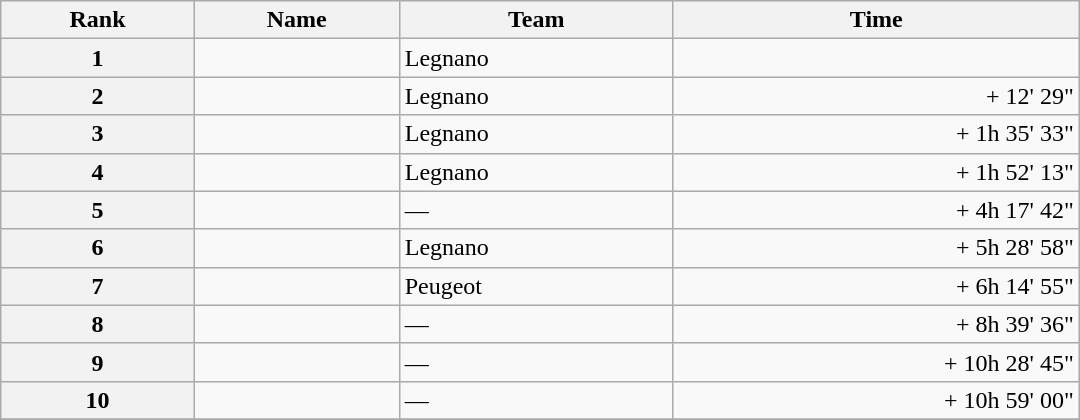<table class="wikitable" style="width:45em;margin-bottom:0;">
<tr>
<th>Rank</th>
<th>Name</th>
<th>Team</th>
<th>Time</th>
</tr>
<tr>
<th style="text-align:center">1</th>
<td></td>
<td>Legnano</td>
<td align="right"></td>
</tr>
<tr>
<th style="text-align:center">2</th>
<td></td>
<td>Legnano</td>
<td align="right">+ 12' 29"</td>
</tr>
<tr>
<th style="text-align:center">3</th>
<td></td>
<td>Legnano</td>
<td align="right">+ 1h 35' 33"</td>
</tr>
<tr>
<th style="text-align:center">4</th>
<td></td>
<td>Legnano</td>
<td align="right">+ 1h 52' 13"</td>
</tr>
<tr>
<th style="text-align:center">5</th>
<td></td>
<td>—</td>
<td align="right">+ 4h 17' 42"</td>
</tr>
<tr>
<th style="text-align:center">6</th>
<td></td>
<td>Legnano</td>
<td align="right">+ 5h 28' 58"</td>
</tr>
<tr>
<th style="text-align:center">7</th>
<td></td>
<td>Peugeot</td>
<td align="right">+ 6h 14' 55"</td>
</tr>
<tr>
<th style="text-align:center">8</th>
<td></td>
<td>—</td>
<td align="right">+ 8h 39' 36"</td>
</tr>
<tr>
<th style="text-align:center">9</th>
<td></td>
<td>—</td>
<td align="right">+ 10h 28' 45"</td>
</tr>
<tr>
<th style="text-align:center">10</th>
<td></td>
<td>—</td>
<td align="right">+ 10h 59' 00"</td>
</tr>
<tr>
</tr>
</table>
